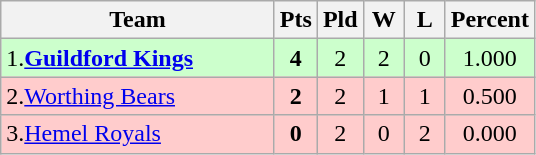<table class="wikitable" style="text-align: center;">
<tr>
<th width="175">Team</th>
<th width="20" abbr="Points">Pts</th>
<th width="20" abbr="Played">Pld</th>
<th width="20" abbr="Won">W</th>
<th width="20" abbr="Lost">L</th>
<th width="20" abbr="Percentage">Percent</th>
</tr>
<tr style="background: #ccffcc;">
<td style="text-align:left;">1.<strong><a href='#'>Guildford Kings</a></strong></td>
<td><strong>4</strong></td>
<td>2</td>
<td>2</td>
<td>0</td>
<td>1.000</td>
</tr>
<tr style="background: #ffcccc;">
<td style="text-align:left;">2.<a href='#'>Worthing Bears</a></td>
<td><strong>2</strong></td>
<td>2</td>
<td>1</td>
<td>1</td>
<td>0.500</td>
</tr>
<tr style="background: #ffcccc;">
<td style="text-align:left;">3.<a href='#'>Hemel Royals</a></td>
<td><strong>0</strong></td>
<td>2</td>
<td>0</td>
<td>2</td>
<td>0.000</td>
</tr>
</table>
